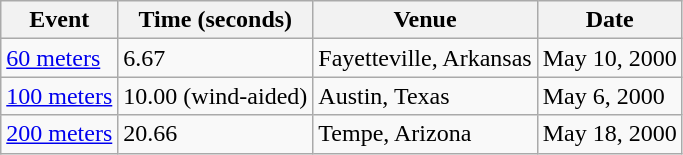<table class="wikitable">
<tr>
<th>Event</th>
<th>Time (seconds)</th>
<th>Venue</th>
<th>Date</th>
</tr>
<tr>
<td><a href='#'>60 meters</a></td>
<td>6.67</td>
<td>Fayetteville, Arkansas</td>
<td>May 10, 2000</td>
</tr>
<tr>
<td><a href='#'>100 meters</a></td>
<td>10.00 (wind-aided)</td>
<td>Austin, Texas</td>
<td>May 6, 2000</td>
</tr>
<tr>
<td><a href='#'>200 meters</a></td>
<td>20.66</td>
<td>Tempe, Arizona</td>
<td>May 18, 2000</td>
</tr>
</table>
